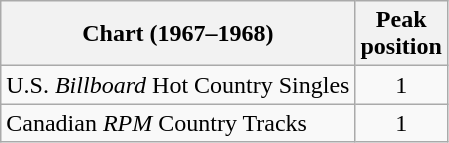<table class="wikitable">
<tr>
<th align="left">Chart (1967–1968)</th>
<th align="center">Peak<br>position</th>
</tr>
<tr>
<td align="left">U.S. <em>Billboard</em> Hot Country Singles</td>
<td align="center">1</td>
</tr>
<tr>
<td align="left">Canadian <em>RPM</em> Country Tracks</td>
<td align="center">1</td>
</tr>
</table>
